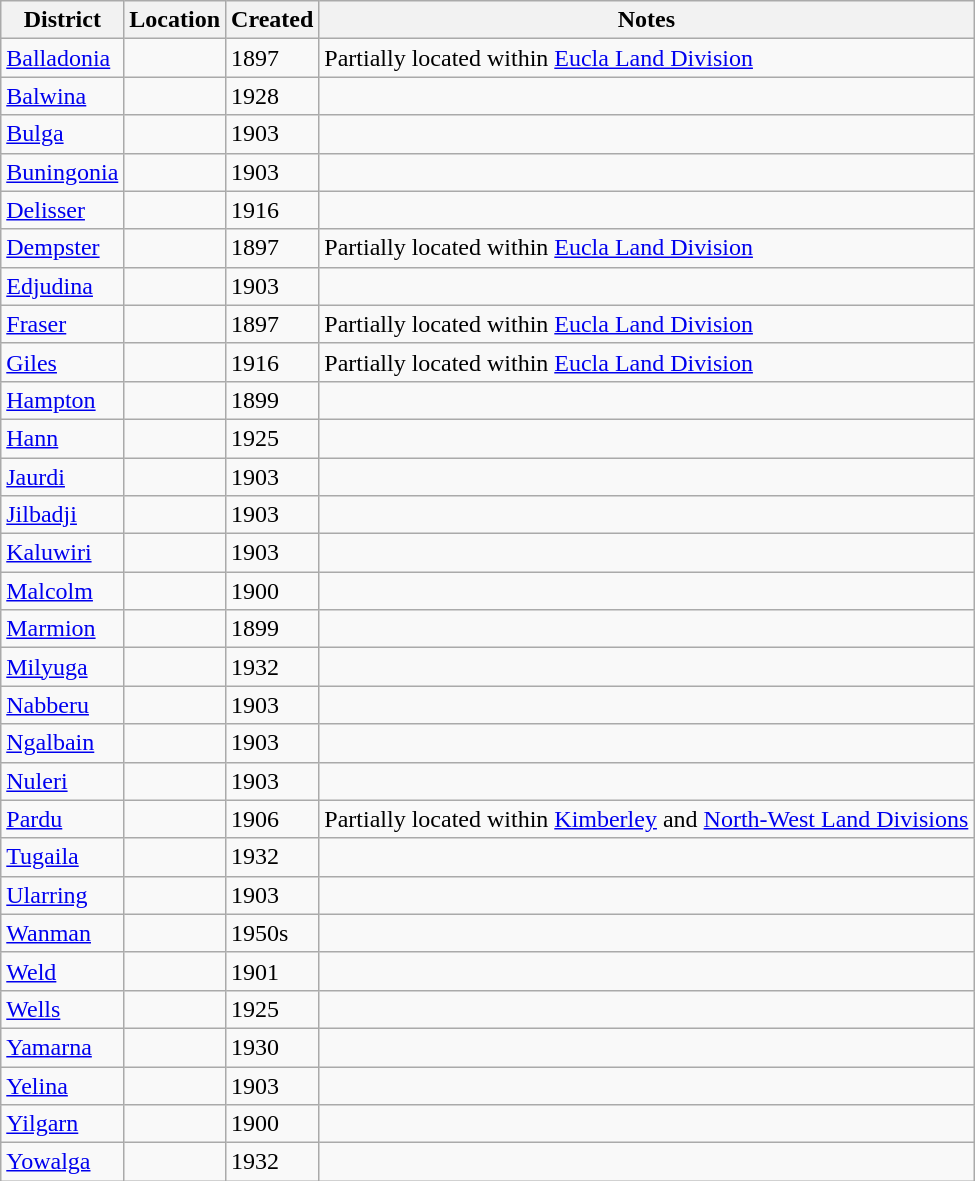<table class="wikitable sortable">
<tr>
<th>District</th>
<th>Location</th>
<th>Created</th>
<th>Notes</th>
</tr>
<tr>
<td><a href='#'>Balladonia</a></td>
<td></td>
<td>1897</td>
<td>Partially located within <a href='#'>Eucla Land Division</a></td>
</tr>
<tr>
<td><a href='#'>Balwina</a></td>
<td></td>
<td>1928</td>
<td></td>
</tr>
<tr>
<td><a href='#'>Bulga</a></td>
<td></td>
<td>1903</td>
<td></td>
</tr>
<tr>
<td><a href='#'>Buningonia</a></td>
<td></td>
<td>1903</td>
<td></td>
</tr>
<tr>
<td><a href='#'>Delisser</a></td>
<td></td>
<td>1916</td>
<td></td>
</tr>
<tr>
<td><a href='#'>Dempster</a></td>
<td></td>
<td>1897</td>
<td>Partially located within <a href='#'>Eucla Land Division</a></td>
</tr>
<tr>
<td><a href='#'>Edjudina</a></td>
<td></td>
<td>1903</td>
<td></td>
</tr>
<tr>
<td><a href='#'>Fraser</a></td>
<td></td>
<td>1897</td>
<td>Partially located within <a href='#'>Eucla Land Division</a></td>
</tr>
<tr>
<td><a href='#'>Giles</a></td>
<td></td>
<td>1916</td>
<td>Partially located within <a href='#'>Eucla Land Division</a></td>
</tr>
<tr>
<td><a href='#'>Hampton</a></td>
<td></td>
<td>1899</td>
<td></td>
</tr>
<tr>
<td><a href='#'>Hann</a></td>
<td></td>
<td>1925</td>
<td></td>
</tr>
<tr>
<td><a href='#'>Jaurdi</a></td>
<td></td>
<td>1903</td>
<td></td>
</tr>
<tr>
<td><a href='#'>Jilbadji</a></td>
<td></td>
<td>1903</td>
<td></td>
</tr>
<tr>
<td><a href='#'>Kaluwiri</a></td>
<td></td>
<td>1903</td>
<td></td>
</tr>
<tr>
<td><a href='#'>Malcolm</a></td>
<td></td>
<td>1900</td>
<td></td>
</tr>
<tr>
<td><a href='#'>Marmion</a></td>
<td></td>
<td>1899</td>
<td></td>
</tr>
<tr>
<td><a href='#'>Milyuga</a></td>
<td></td>
<td>1932</td>
<td></td>
</tr>
<tr>
<td><a href='#'>Nabberu</a></td>
<td></td>
<td>1903</td>
<td></td>
</tr>
<tr>
<td><a href='#'>Ngalbain</a></td>
<td></td>
<td>1903</td>
<td></td>
</tr>
<tr>
<td><a href='#'>Nuleri</a></td>
<td></td>
<td>1903</td>
<td></td>
</tr>
<tr>
<td><a href='#'>Pardu</a></td>
<td></td>
<td>1906</td>
<td>Partially located within <a href='#'>Kimberley</a> and <a href='#'>North-West Land Divisions</a></td>
</tr>
<tr>
<td><a href='#'>Tugaila</a></td>
<td></td>
<td>1932</td>
<td></td>
</tr>
<tr>
<td><a href='#'>Ularring</a></td>
<td></td>
<td>1903</td>
<td></td>
</tr>
<tr>
<td><a href='#'>Wanman</a></td>
<td></td>
<td>1950s</td>
<td></td>
</tr>
<tr>
<td><a href='#'>Weld</a></td>
<td></td>
<td>1901</td>
<td></td>
</tr>
<tr>
<td><a href='#'>Wells</a></td>
<td></td>
<td>1925</td>
<td></td>
</tr>
<tr>
<td><a href='#'>Yamarna</a></td>
<td></td>
<td>1930</td>
<td></td>
</tr>
<tr>
<td><a href='#'>Yelina</a></td>
<td></td>
<td>1903</td>
<td></td>
</tr>
<tr>
<td><a href='#'>Yilgarn</a></td>
<td></td>
<td>1900</td>
<td></td>
</tr>
<tr>
<td><a href='#'>Yowalga</a></td>
<td></td>
<td>1932</td>
<td></td>
</tr>
</table>
